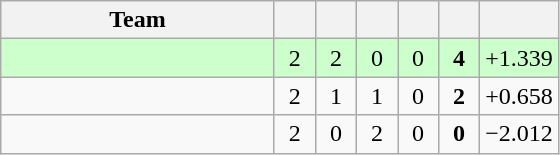<table class="wikitable" style="text-align:center;">
<tr>
<th width=175>Team</th>
<th style="width:20px;"></th>
<th style="width:20px;"></th>
<th style="width:20px;"></th>
<th style="width:20px;"></th>
<th style="width:20px;"></th>
<th style="width:20px;"></th>
</tr>
<tr style="background:#cfc;">
<td align=left></td>
<td>2</td>
<td>2</td>
<td>0</td>
<td>0</td>
<td><strong>4</strong></td>
<td>+1.339</td>
</tr>
<tr>
<td align=left></td>
<td>2</td>
<td>1</td>
<td>1</td>
<td>0</td>
<td><strong>2</strong></td>
<td>+0.658</td>
</tr>
<tr>
<td align=left></td>
<td>2</td>
<td>0</td>
<td>2</td>
<td>0</td>
<td><strong>0</strong></td>
<td>−2.012</td>
</tr>
</table>
